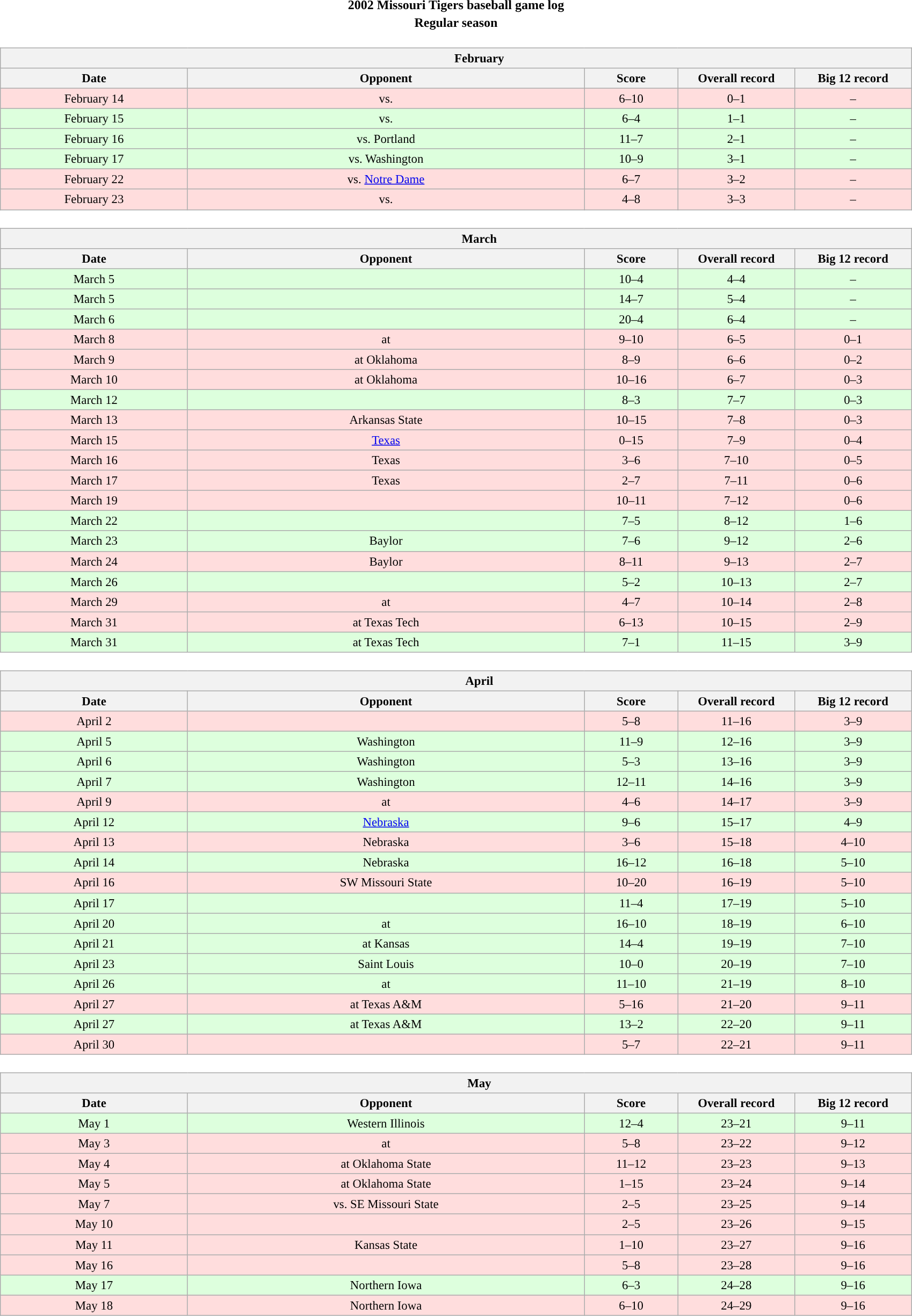<table class="toccolours" width=90% style="clear:both; margin:1.5em auto; text-align:center;">
<tr>
<th colspan=2>2002 Missouri Tigers baseball game log</th>
</tr>
<tr>
<th colspan=2>Regular season</th>
</tr>
<tr valign="top">
<td><br><table class="wikitable collapsible collapsed" style="margin:auto; width:100%; text-align:center; font-size:95%">
<tr>
<th colspan=12 style="padding-left:4em;">February</th>
</tr>
<tr>
<th width="8%">Date</th>
<th width="17%">Opponent</th>
<th width="4%">Score</th>
<th width="5%">Overall record</th>
<th width="5%">Big 12 record</th>
</tr>
<tr bgcolor="ffdddd">
<td>February 14</td>
<td>vs. </td>
<td>6–10</td>
<td>0–1</td>
<td>–</td>
</tr>
<tr bgcolor="ddffdd">
<td>February 15</td>
<td>vs. </td>
<td>6–4</td>
<td>1–1</td>
<td>–</td>
</tr>
<tr bgcolor="ddffdd">
<td>February 16</td>
<td>vs. Portland</td>
<td>11–7</td>
<td>2–1</td>
<td>–</td>
</tr>
<tr bgcolor="ddffdd">
<td>February 17</td>
<td>vs. Washington</td>
<td>10–9</td>
<td>3–1</td>
<td>–</td>
</tr>
<tr bgcolor="ffdddd">
<td>February 22</td>
<td>vs. <a href='#'>Notre Dame</a></td>
<td>6–7</td>
<td>3–2</td>
<td>–</td>
</tr>
<tr bgcolor="ffdddd">
<td>February 23</td>
<td>vs. </td>
<td>4–8</td>
<td>3–3</td>
<td>–</td>
</tr>
</table>
</td>
</tr>
<tr>
<td><br><table class="wikitable collapsible collapsed" style="margin:auto; width:100%; text-align:center; font-size:95%">
<tr>
<th colspan=12 style="padding-left:4em;">March</th>
</tr>
<tr>
<th width="8%">Date</th>
<th width="17%">Opponent</th>
<th width="4%">Score</th>
<th width="5%">Overall record</th>
<th width="5%">Big 12 record</th>
</tr>
<tr bgcolor="ddffdd">
<td>March 5</td>
<td></td>
<td>10–4</td>
<td>4–4</td>
<td>–</td>
</tr>
<tr bgcolor="ddffdd">
<td>March 5</td>
<td></td>
<td>14–7</td>
<td>5–4</td>
<td>–</td>
</tr>
<tr bgcolor="ddffdd">
<td>March 6</td>
<td></td>
<td>20–4</td>
<td>6–4</td>
<td>–</td>
</tr>
<tr bgcolor="ffdddd">
<td>March 8</td>
<td>at </td>
<td>9–10</td>
<td>6–5</td>
<td>0–1</td>
</tr>
<tr bgcolor="ffdddd">
<td>March 9</td>
<td>at Oklahoma</td>
<td>8–9</td>
<td>6–6</td>
<td>0–2</td>
</tr>
<tr bgcolor="ffdddd">
<td>March 10</td>
<td>at Oklahoma</td>
<td>10–16</td>
<td>6–7</td>
<td>0–3</td>
</tr>
<tr bgcolor="ddffdd">
<td>March 12</td>
<td></td>
<td>8–3</td>
<td>7–7</td>
<td>0–3</td>
</tr>
<tr bgcolor="ffdddd">
<td>March 13</td>
<td>Arkansas State</td>
<td>10–15</td>
<td>7–8</td>
<td>0–3</td>
</tr>
<tr bgcolor="ffdddd">
<td>March 15</td>
<td><a href='#'>Texas</a></td>
<td>0–15</td>
<td>7–9</td>
<td>0–4</td>
</tr>
<tr bgcolor="ffdddd">
<td>March 16</td>
<td>Texas</td>
<td>3–6</td>
<td>7–10</td>
<td>0–5</td>
</tr>
<tr bgcolor="ffdddd">
<td>March 17</td>
<td>Texas</td>
<td>2–7</td>
<td>7–11</td>
<td>0–6</td>
</tr>
<tr bgcolor="ffdddd">
<td>March 19</td>
<td></td>
<td>10–11</td>
<td>7–12</td>
<td>0–6</td>
</tr>
<tr bgcolor="ddffdd">
<td>March 22</td>
<td></td>
<td>7–5</td>
<td>8–12</td>
<td>1–6</td>
</tr>
<tr bgcolor="ddffdd">
<td>March 23</td>
<td>Baylor</td>
<td>7–6</td>
<td>9–12</td>
<td>2–6</td>
</tr>
<tr bgcolor="ffdddd">
<td>March 24</td>
<td>Baylor</td>
<td>8–11</td>
<td>9–13</td>
<td>2–7</td>
</tr>
<tr bgcolor="ddffdd">
<td>March 26</td>
<td></td>
<td>5–2</td>
<td>10–13</td>
<td>2–7</td>
</tr>
<tr bgcolor="ffdddd">
<td>March 29</td>
<td>at </td>
<td>4–7</td>
<td>10–14</td>
<td>2–8</td>
</tr>
<tr bgcolor="ffdddd">
<td>March 31</td>
<td>at Texas Tech</td>
<td>6–13</td>
<td>10–15</td>
<td>2–9</td>
</tr>
<tr bgcolor="ddffdd">
<td>March 31</td>
<td>at Texas Tech</td>
<td>7–1</td>
<td>11–15</td>
<td>3–9</td>
</tr>
</table>
</td>
</tr>
<tr>
<td><br><table class="wikitable collapsible collapsed" style="margin:auto; width:100%; text-align:center; font-size:95%">
<tr>
<th colspan=12 style="padding-left:4em;">April</th>
</tr>
<tr>
<th width="8%">Date</th>
<th width="17%">Opponent</th>
<th width="4%">Score</th>
<th width="5%">Overall record</th>
<th width="5%">Big 12 record</th>
</tr>
<tr bgcolor="ffdddd">
<td>April 2</td>
<td></td>
<td>5–8</td>
<td>11–16</td>
<td>3–9</td>
</tr>
<tr bgcolor="ddffdd">
<td>April 5</td>
<td>Washington</td>
<td>11–9</td>
<td>12–16</td>
<td>3–9</td>
</tr>
<tr bgcolor="ddffdd">
<td>April 6</td>
<td>Washington</td>
<td>5–3</td>
<td>13–16</td>
<td>3–9</td>
</tr>
<tr bgcolor="ddffdd">
<td>April 7</td>
<td>Washington</td>
<td>12–11</td>
<td>14–16</td>
<td>3–9</td>
</tr>
<tr bgcolor="ffdddd">
<td>April 9</td>
<td>at </td>
<td>4–6</td>
<td>14–17</td>
<td>3–9</td>
</tr>
<tr bgcolor="ddffdd">
<td>April 12</td>
<td><a href='#'>Nebraska</a></td>
<td>9–6</td>
<td>15–17</td>
<td>4–9</td>
</tr>
<tr bgcolor="ffdddd">
<td>April 13</td>
<td>Nebraska</td>
<td>3–6</td>
<td>15–18</td>
<td>4–10</td>
</tr>
<tr bgcolor="ddffdd">
<td>April 14</td>
<td>Nebraska</td>
<td>16–12</td>
<td>16–18</td>
<td>5–10</td>
</tr>
<tr bgcolor="ffdddd">
<td>April 16</td>
<td>SW Missouri State</td>
<td>10–20</td>
<td>16–19</td>
<td>5–10</td>
</tr>
<tr bgcolor="ddffdd">
<td>April 17</td>
<td></td>
<td>11–4</td>
<td>17–19</td>
<td>5–10</td>
</tr>
<tr bgcolor="ddffdd">
<td>April 20</td>
<td>at </td>
<td>16–10</td>
<td>18–19</td>
<td>6–10</td>
</tr>
<tr bgcolor="ddffdd">
<td>April 21</td>
<td>at Kansas</td>
<td>14–4</td>
<td>19–19</td>
<td>7–10</td>
</tr>
<tr bgcolor="ddffdd">
<td>April 23</td>
<td>Saint Louis</td>
<td>10–0</td>
<td>20–19</td>
<td>7–10</td>
</tr>
<tr bgcolor="ddffdd">
<td>April 26</td>
<td>at </td>
<td>11–10</td>
<td>21–19</td>
<td>8–10</td>
</tr>
<tr bgcolor="ffdddd">
<td>April 27</td>
<td>at Texas A&M</td>
<td>5–16</td>
<td>21–20</td>
<td>9–11</td>
</tr>
<tr bgcolor="ddffdd">
<td>April 27</td>
<td>at Texas A&M</td>
<td>13–2</td>
<td>22–20</td>
<td>9–11</td>
</tr>
<tr bgcolor="ffdddd">
<td>April 30</td>
<td></td>
<td>5–7</td>
<td>22–21</td>
<td>9–11</td>
</tr>
</table>
</td>
</tr>
<tr>
<td><br><table class="wikitable collapsible collapsed" style="margin:auto; width:100%; text-align:center; font-size:95%">
<tr>
<th colspan=12 style="padding-left:4em;">May</th>
</tr>
<tr>
<th width="8%">Date</th>
<th width="17%">Opponent</th>
<th width="4%">Score</th>
<th width="5%">Overall record</th>
<th width="5%">Big 12 record</th>
</tr>
<tr bgcolor="ddffdd">
<td>May 1</td>
<td>Western Illinois</td>
<td>12–4</td>
<td>23–21</td>
<td>9–11</td>
</tr>
<tr bgcolor="ffdddd">
<td>May 3</td>
<td>at </td>
<td>5–8</td>
<td>23–22</td>
<td>9–12</td>
</tr>
<tr bgcolor="ffdddd">
<td>May 4</td>
<td>at Oklahoma State</td>
<td>11–12</td>
<td>23–23</td>
<td>9–13</td>
</tr>
<tr bgcolor="ffdddd">
<td>May 5</td>
<td>at Oklahoma State</td>
<td>1–15</td>
<td>23–24</td>
<td>9–14</td>
</tr>
<tr bgcolor="ffdddd">
<td>May 7</td>
<td>vs. SE Missouri State</td>
<td>2–5</td>
<td>23–25</td>
<td>9–14</td>
</tr>
<tr bgcolor="ffdddd">
<td>May 10</td>
<td></td>
<td>2–5</td>
<td>23–26</td>
<td>9–15</td>
</tr>
<tr bgcolor="ffdddd">
<td>May 11</td>
<td>Kansas State</td>
<td>1–10</td>
<td>23–27</td>
<td>9–16</td>
</tr>
<tr bgcolor="ffdddd">
<td>May 16</td>
<td></td>
<td>5–8</td>
<td>23–28</td>
<td>9–16</td>
</tr>
<tr bgcolor="ddffdd">
<td>May 17</td>
<td>Northern Iowa</td>
<td>6–3</td>
<td>24–28</td>
<td>9–16</td>
</tr>
<tr bgcolor="ffdddd">
<td>May 18</td>
<td>Northern Iowa</td>
<td>6–10</td>
<td>24–29</td>
<td>9–16</td>
</tr>
</table>
</td>
</tr>
</table>
